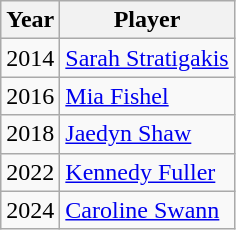<table class="wikitable">
<tr>
<th>Year</th>
<th>Player</th>
</tr>
<tr>
<td>2014</td>
<td> <a href='#'>Sarah Stratigakis</a></td>
</tr>
<tr>
<td>2016</td>
<td> <a href='#'>Mia Fishel</a></td>
</tr>
<tr>
<td>2018</td>
<td> <a href='#'>Jaedyn Shaw</a></td>
</tr>
<tr>
<td>2022</td>
<td> <a href='#'>Kennedy Fuller</a></td>
</tr>
<tr>
<td>2024</td>
<td> <a href='#'>Caroline Swann</a></td>
</tr>
</table>
